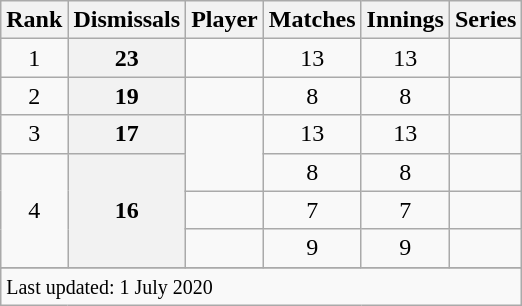<table class="wikitable plainrowheaders sortable">
<tr>
<th scope=col>Rank</th>
<th scope=col>Dismissals</th>
<th scope=col>Player</th>
<th scope=col>Matches</th>
<th scope=col>Innings</th>
<th scope=col>Series</th>
</tr>
<tr>
<td align=center>1</td>
<th scope=row style=text-align:center;>23</th>
<td></td>
<td align=center>13</td>
<td align=center>13</td>
<td></td>
</tr>
<tr>
<td align=center>2</td>
<th scope=row style=text-align:center;>19</th>
<td></td>
<td align=center>8</td>
<td align=center>8</td>
<td></td>
</tr>
<tr>
<td align=center>3</td>
<th scope=row style=text-align:center;>17</th>
<td rowspan=2></td>
<td align=center>13</td>
<td align=center>13</td>
<td></td>
</tr>
<tr>
<td align=center rowspan=3>4</td>
<th rowspan=3 scope=row style=text-align:center;>16</th>
<td align=center>8</td>
<td align=center>8</td>
<td></td>
</tr>
<tr>
<td></td>
<td align=center>7</td>
<td align=center>7</td>
<td></td>
</tr>
<tr>
<td></td>
<td align=center>9</td>
<td align=center>9</td>
<td></td>
</tr>
<tr>
</tr>
<tr class=sortbottom>
<td colspan=6><small>Last updated: 1 July 2020</small></td>
</tr>
</table>
